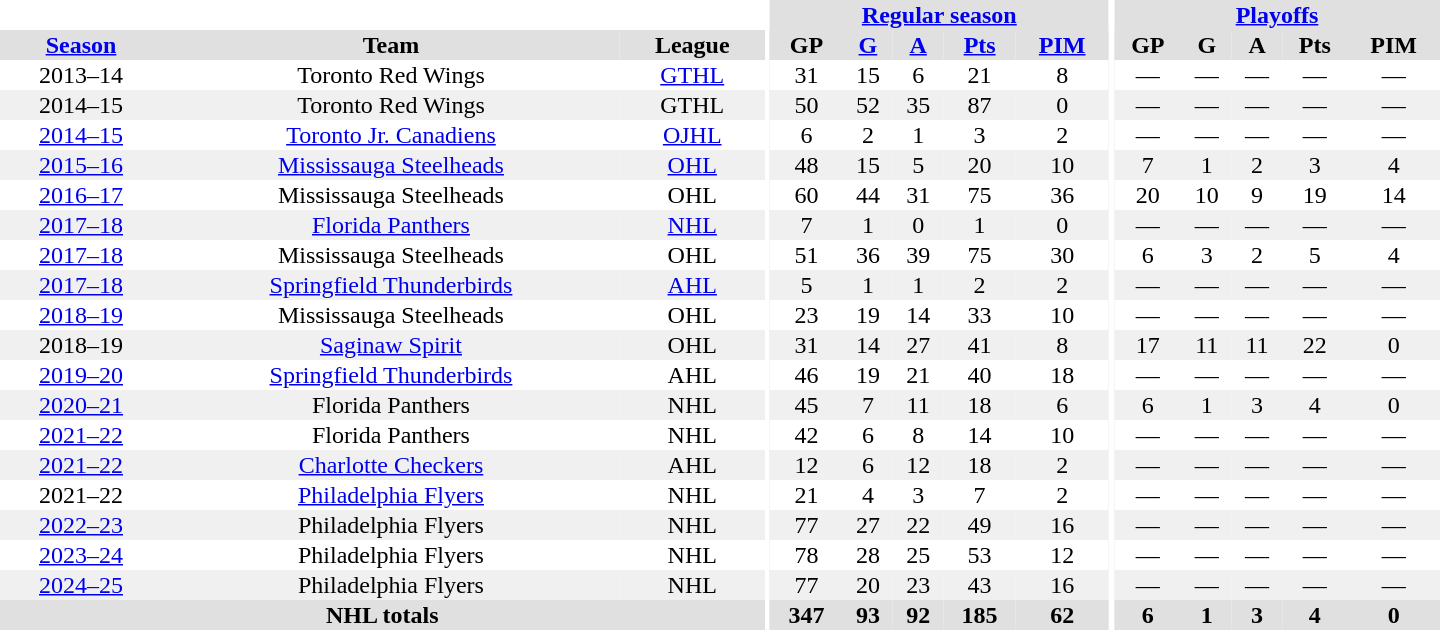<table border="0" cellpadding="1" cellspacing="0" style="text-align:center; width:60em;">
<tr bgcolor="#e0e0e0">
<th colspan="3" bgcolor="#ffffff"></th>
<th rowspan="101" bgcolor="#ffffff"></th>
<th colspan="5"><a href='#'>Regular season</a></th>
<th rowspan="101" bgcolor="#ffffff"></th>
<th colspan="5"><a href='#'>Playoffs</a></th>
</tr>
<tr bgcolor="#e0e0e0">
<th><a href='#'>Season</a></th>
<th>Team</th>
<th>League</th>
<th>GP</th>
<th><a href='#'>G</a></th>
<th><a href='#'>A</a></th>
<th><a href='#'>Pts</a></th>
<th><a href='#'>PIM</a></th>
<th>GP</th>
<th>G</th>
<th>A</th>
<th>Pts</th>
<th>PIM</th>
</tr>
<tr>
<td>2013–14</td>
<td>Toronto Red Wings</td>
<td><a href='#'>GTHL</a></td>
<td>31</td>
<td>15</td>
<td>6</td>
<td>21</td>
<td>8</td>
<td>—</td>
<td>—</td>
<td>—</td>
<td>—</td>
<td>—</td>
</tr>
<tr bgcolor="#f0f0f0">
<td>2014–15</td>
<td>Toronto Red Wings</td>
<td>GTHL</td>
<td>50</td>
<td>52</td>
<td>35</td>
<td>87</td>
<td>0</td>
<td>—</td>
<td>—</td>
<td>—</td>
<td>—</td>
<td>—</td>
</tr>
<tr>
<td><a href='#'>2014–15</a></td>
<td><a href='#'>Toronto Jr. Canadiens</a></td>
<td><a href='#'>OJHL</a></td>
<td>6</td>
<td>2</td>
<td>1</td>
<td>3</td>
<td>2</td>
<td>—</td>
<td>—</td>
<td>—</td>
<td>—</td>
<td>—</td>
</tr>
<tr bgcolor="#f0f0f0">
<td><a href='#'>2015–16</a></td>
<td><a href='#'>Mississauga Steelheads</a></td>
<td><a href='#'>OHL</a></td>
<td>48</td>
<td>15</td>
<td>5</td>
<td>20</td>
<td>10</td>
<td>7</td>
<td>1</td>
<td>2</td>
<td>3</td>
<td>4</td>
</tr>
<tr>
<td><a href='#'>2016–17</a></td>
<td>Mississauga Steelheads</td>
<td>OHL</td>
<td>60</td>
<td>44</td>
<td>31</td>
<td>75</td>
<td>36</td>
<td>20</td>
<td>10</td>
<td>9</td>
<td>19</td>
<td>14</td>
</tr>
<tr bgcolor="#f0f0f0">
<td><a href='#'>2017–18</a></td>
<td><a href='#'>Florida Panthers</a></td>
<td><a href='#'>NHL</a></td>
<td>7</td>
<td>1</td>
<td>0</td>
<td>1</td>
<td>0</td>
<td>—</td>
<td>—</td>
<td>—</td>
<td>—</td>
<td>—</td>
</tr>
<tr>
<td><a href='#'>2017–18</a></td>
<td>Mississauga Steelheads</td>
<td>OHL</td>
<td>51</td>
<td>36</td>
<td>39</td>
<td>75</td>
<td>30</td>
<td>6</td>
<td>3</td>
<td>2</td>
<td>5</td>
<td>4</td>
</tr>
<tr bgcolor="#f0f0f0">
<td><a href='#'>2017–18</a></td>
<td><a href='#'>Springfield Thunderbirds</a></td>
<td><a href='#'>AHL</a></td>
<td>5</td>
<td>1</td>
<td>1</td>
<td>2</td>
<td>2</td>
<td>—</td>
<td>—</td>
<td>—</td>
<td>—</td>
<td>—</td>
</tr>
<tr>
<td><a href='#'>2018–19</a></td>
<td>Mississauga Steelheads</td>
<td>OHL</td>
<td>23</td>
<td>19</td>
<td>14</td>
<td>33</td>
<td>10</td>
<td>—</td>
<td>—</td>
<td>—</td>
<td>—</td>
<td>—</td>
</tr>
<tr bgcolor="#f0f0f0">
<td>2018–19</td>
<td><a href='#'>Saginaw Spirit</a></td>
<td>OHL</td>
<td>31</td>
<td>14</td>
<td>27</td>
<td>41</td>
<td>8</td>
<td>17</td>
<td>11</td>
<td>11</td>
<td>22</td>
<td>0</td>
</tr>
<tr>
<td><a href='#'>2019–20</a></td>
<td><a href='#'>Springfield Thunderbirds</a></td>
<td>AHL</td>
<td>46</td>
<td>19</td>
<td>21</td>
<td>40</td>
<td>18</td>
<td>—</td>
<td>—</td>
<td>—</td>
<td>—</td>
<td>—</td>
</tr>
<tr bgcolor="#f0f0f0">
<td><a href='#'>2020–21</a></td>
<td>Florida Panthers</td>
<td>NHL</td>
<td>45</td>
<td>7</td>
<td>11</td>
<td>18</td>
<td>6</td>
<td>6</td>
<td>1</td>
<td>3</td>
<td>4</td>
<td>0</td>
</tr>
<tr>
<td><a href='#'>2021–22</a></td>
<td>Florida Panthers</td>
<td>NHL</td>
<td>42</td>
<td>6</td>
<td>8</td>
<td>14</td>
<td>10</td>
<td>—</td>
<td>—</td>
<td>—</td>
<td>—</td>
<td>—</td>
</tr>
<tr bgcolor="#f0f0f0">
<td><a href='#'>2021–22</a></td>
<td><a href='#'>Charlotte Checkers</a></td>
<td>AHL</td>
<td>12</td>
<td>6</td>
<td>12</td>
<td>18</td>
<td>2</td>
<td>—</td>
<td>—</td>
<td>—</td>
<td>—</td>
<td>—</td>
</tr>
<tr>
<td>2021–22</td>
<td><a href='#'>Philadelphia Flyers</a></td>
<td>NHL</td>
<td>21</td>
<td>4</td>
<td>3</td>
<td>7</td>
<td>2</td>
<td>—</td>
<td>—</td>
<td>—</td>
<td>—</td>
<td>—</td>
</tr>
<tr bgcolor="#f0f0f0">
<td><a href='#'>2022–23</a></td>
<td>Philadelphia Flyers</td>
<td>NHL</td>
<td>77</td>
<td>27</td>
<td>22</td>
<td>49</td>
<td>16</td>
<td>—</td>
<td>—</td>
<td>—</td>
<td>—</td>
<td>—</td>
</tr>
<tr>
<td><a href='#'>2023–24</a></td>
<td>Philadelphia Flyers</td>
<td>NHL</td>
<td>78</td>
<td>28</td>
<td>25</td>
<td>53</td>
<td>12</td>
<td>—</td>
<td>—</td>
<td>—</td>
<td>—</td>
<td>—</td>
</tr>
<tr bgcolor="#f0f0f0">
<td><a href='#'>2024–25</a></td>
<td>Philadelphia Flyers</td>
<td>NHL</td>
<td>77</td>
<td>20</td>
<td>23</td>
<td>43</td>
<td>16</td>
<td>—</td>
<td>—</td>
<td>—</td>
<td>—</td>
<td>—</td>
</tr>
<tr bgcolor="#e0e0e0">
<th colspan="3">NHL totals</th>
<th>347</th>
<th>93</th>
<th>92</th>
<th>185</th>
<th>62</th>
<th>6</th>
<th>1</th>
<th>3</th>
<th>4</th>
<th>0</th>
</tr>
</table>
